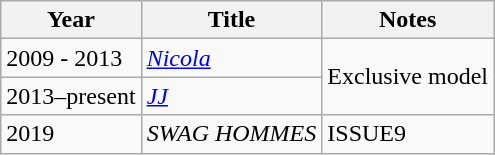<table class="wikitable">
<tr>
<th>Year</th>
<th>Title</th>
<th>Notes</th>
</tr>
<tr>
<td>2009 - 2013</td>
<td><em><a href='#'>Nicola</a></em></td>
<td rowspan="2">Exclusive model</td>
</tr>
<tr>
<td>2013–present</td>
<td><em><a href='#'>JJ</a></em></td>
</tr>
<tr>
<td>2019</td>
<td><em>SWAG HOMMES</em></td>
<td>ISSUE9</td>
</tr>
</table>
